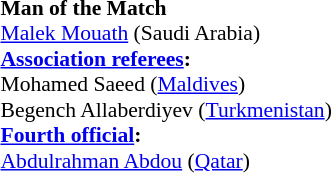<table width=50% style="font-size: 90%">
<tr>
<td><br><strong>Man of the Match</strong>
<br>
<a href='#'>Malek Mouath</a> (Saudi Arabia)<br><strong><a href='#'>Association referees</a>:</strong>
<br>Mohamed Saeed (<a href='#'>Maldives</a>)
<br>Begench Allaberdiyev (<a href='#'>Turkmenistan</a>)
<br><strong><a href='#'>Fourth official</a>:</strong>
<br><a href='#'>Abdulrahman Abdou</a> (<a href='#'>Qatar</a>)</td>
</tr>
</table>
